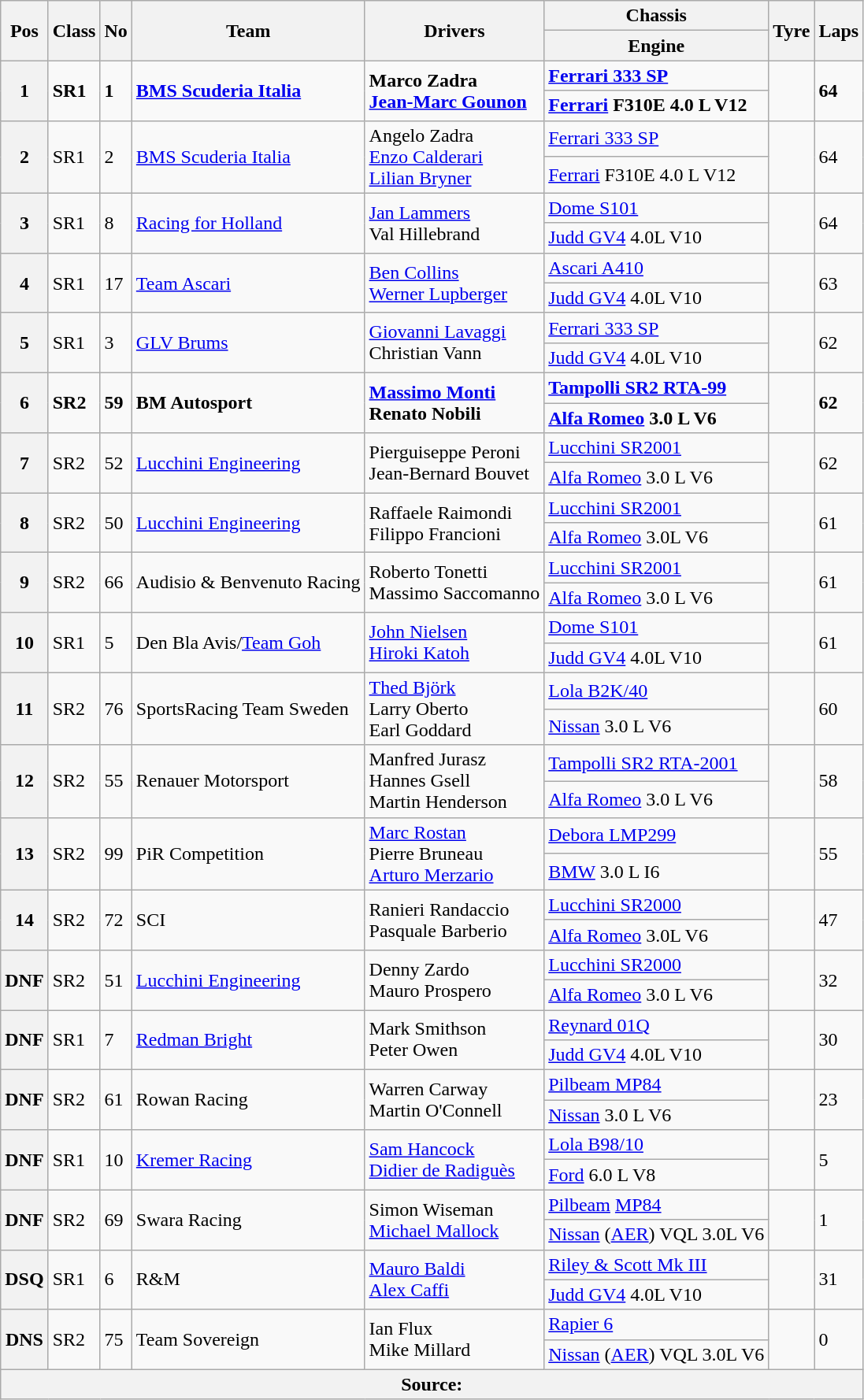<table class="wikitable">
<tr>
<th rowspan="2">Pos</th>
<th rowspan="2">Class</th>
<th rowspan="2">No</th>
<th rowspan="2">Team</th>
<th rowspan="2">Drivers</th>
<th>Chassis</th>
<th rowspan="2">Tyre</th>
<th rowspan="2">Laps</th>
</tr>
<tr>
<th>Engine</th>
</tr>
<tr>
<th rowspan="2">1</th>
<td rowspan="2"><strong>SR1</strong></td>
<td rowspan="2"><strong>1</strong></td>
<td rowspan="2"><strong> <a href='#'>BMS Scuderia Italia</a></strong></td>
<td rowspan="2"><strong> Marco Zadra<br> <a href='#'>Jean-Marc Gounon</a></strong></td>
<td><strong><a href='#'>Ferrari 333 SP</a></strong></td>
<td rowspan="2"></td>
<td rowspan="2"><strong>64</strong></td>
</tr>
<tr>
<td><strong><a href='#'>Ferrari</a> F310E 4.0 L V12</strong></td>
</tr>
<tr>
<th rowspan="2">2</th>
<td rowspan="2">SR1</td>
<td rowspan="2">2</td>
<td rowspan="2"> <a href='#'>BMS Scuderia Italia</a></td>
<td rowspan="2"> Angelo Zadra<br> <a href='#'>Enzo Calderari</a><br> <a href='#'>Lilian Bryner</a></td>
<td><a href='#'>Ferrari 333 SP</a></td>
<td rowspan="2"></td>
<td rowspan="2">64</td>
</tr>
<tr>
<td><a href='#'>Ferrari</a> F310E 4.0 L V12</td>
</tr>
<tr>
<th rowspan="2">3</th>
<td rowspan="2">SR1</td>
<td rowspan="2">8</td>
<td rowspan="2"> <a href='#'>Racing for Holland</a></td>
<td rowspan="2"> <a href='#'>Jan Lammers</a><br> Val Hillebrand</td>
<td><a href='#'>Dome S101</a></td>
<td rowspan="2"></td>
<td rowspan="2">64</td>
</tr>
<tr>
<td><a href='#'>Judd GV4</a> 4.0L V10</td>
</tr>
<tr>
<th rowspan="2">4</th>
<td rowspan="2">SR1</td>
<td rowspan="2">17</td>
<td rowspan="2"> <a href='#'>Team Ascari</a></td>
<td rowspan="2"> <a href='#'>Ben Collins</a><br> <a href='#'>Werner Lupberger</a></td>
<td><a href='#'>Ascari A410</a></td>
<td rowspan="2"></td>
<td rowspan="2">63</td>
</tr>
<tr>
<td><a href='#'>Judd GV4</a> 4.0L V10</td>
</tr>
<tr>
<th rowspan="2">5</th>
<td rowspan="2">SR1</td>
<td rowspan="2">3</td>
<td rowspan="2"> <a href='#'>GLV Brums</a></td>
<td rowspan="2"> <a href='#'>Giovanni Lavaggi</a><br> Christian Vann</td>
<td><a href='#'>Ferrari 333 SP</a></td>
<td rowspan="2"></td>
<td rowspan="2">62</td>
</tr>
<tr>
<td><a href='#'>Judd GV4</a> 4.0L V10</td>
</tr>
<tr>
<th rowspan="2">6</th>
<td rowspan="2"><strong>SR2</strong></td>
<td rowspan="2"><strong>59</strong></td>
<td rowspan="2"><strong> BM Autosport</strong></td>
<td rowspan="2"><strong> <a href='#'>Massimo Monti</a><br> Renato Nobili</strong></td>
<td><strong><a href='#'>Tampolli SR2 RTA-99</a></strong></td>
<td rowspan="2"></td>
<td rowspan="2"><strong>62</strong></td>
</tr>
<tr>
<td><strong><a href='#'>Alfa Romeo</a> 3.0 L V6</strong></td>
</tr>
<tr>
<th rowspan="2">7</th>
<td rowspan="2">SR2</td>
<td rowspan="2">52</td>
<td rowspan="2"> <a href='#'>Lucchini Engineering</a></td>
<td rowspan="2"> Pierguiseppe Peroni<br> Jean-Bernard Bouvet</td>
<td><a href='#'>Lucchini SR2001</a></td>
<td rowspan="2"></td>
<td rowspan="2">62</td>
</tr>
<tr>
<td><a href='#'>Alfa Romeo</a> 3.0 L V6</td>
</tr>
<tr>
<th rowspan="2">8</th>
<td rowspan="2">SR2</td>
<td rowspan="2">50</td>
<td rowspan="2"> <a href='#'>Lucchini Engineering</a></td>
<td rowspan="2"> Raffaele Raimondi<br> Filippo Francioni</td>
<td><a href='#'>Lucchini SR2001</a></td>
<td rowspan="2"></td>
<td rowspan="2">61</td>
</tr>
<tr>
<td><a href='#'>Alfa Romeo</a> 3.0L V6</td>
</tr>
<tr>
<th rowspan="2">9</th>
<td rowspan="2">SR2</td>
<td rowspan="2">66</td>
<td rowspan="2"> Audisio & Benvenuto Racing</td>
<td rowspan="2"> Roberto Tonetti<br> Massimo Saccomanno</td>
<td><a href='#'>Lucchini SR2001</a></td>
<td rowspan="2"></td>
<td rowspan="2">61</td>
</tr>
<tr>
<td><a href='#'>Alfa Romeo</a> 3.0 L V6</td>
</tr>
<tr>
<th rowspan="2">10</th>
<td rowspan="2">SR1</td>
<td rowspan="2">5</td>
<td rowspan="2"> Den Bla Avis/<a href='#'>Team Goh</a></td>
<td rowspan="2"> <a href='#'>John Nielsen</a><br> <a href='#'>Hiroki Katoh</a></td>
<td><a href='#'>Dome S101</a></td>
<td rowspan="2"></td>
<td rowspan="2">61</td>
</tr>
<tr>
<td><a href='#'>Judd GV4</a> 4.0L V10</td>
</tr>
<tr>
<th rowspan="2">11</th>
<td rowspan="2">SR2</td>
<td rowspan="2">76</td>
<td rowspan="2"> SportsRacing Team Sweden</td>
<td rowspan="2"> <a href='#'>Thed Björk</a><br> Larry Oberto<br> Earl Goddard</td>
<td><a href='#'>Lola B2K/40</a></td>
<td rowspan="2"></td>
<td rowspan="2">60</td>
</tr>
<tr>
<td><a href='#'>Nissan</a> 3.0 L V6</td>
</tr>
<tr>
<th rowspan="2">12</th>
<td rowspan="2">SR2</td>
<td rowspan="2">55</td>
<td rowspan="2"> Renauer Motorsport</td>
<td rowspan="2"> Manfred Jurasz<br> Hannes Gsell<br> Martin Henderson</td>
<td><a href='#'>Tampolli SR2 RTA-2001</a></td>
<td rowspan="2"></td>
<td rowspan="2">58</td>
</tr>
<tr>
<td><a href='#'>Alfa Romeo</a> 3.0 L V6</td>
</tr>
<tr>
<th rowspan="2">13</th>
<td rowspan="2">SR2</td>
<td rowspan="2">99</td>
<td rowspan="2"> PiR Competition</td>
<td rowspan="2"> <a href='#'>Marc Rostan</a><br> Pierre Bruneau<br> <a href='#'>Arturo Merzario</a></td>
<td><a href='#'>Debora LMP299</a></td>
<td rowspan="2"></td>
<td rowspan="2">55</td>
</tr>
<tr>
<td><a href='#'>BMW</a> 3.0 L I6</td>
</tr>
<tr>
<th rowspan="2">14</th>
<td rowspan="2">SR2</td>
<td rowspan="2">72</td>
<td rowspan="2"> SCI</td>
<td rowspan="2"> Ranieri Randaccio<br> Pasquale Barberio</td>
<td><a href='#'>Lucchini SR2000</a></td>
<td rowspan="2"></td>
<td rowspan="2">47</td>
</tr>
<tr>
<td><a href='#'>Alfa Romeo</a> 3.0L V6</td>
</tr>
<tr>
<th rowspan="2">DNF</th>
<td rowspan="2">SR2</td>
<td rowspan="2">51</td>
<td rowspan="2"> <a href='#'>Lucchini Engineering</a></td>
<td rowspan="2"> Denny Zardo<br> Mauro Prospero</td>
<td><a href='#'>Lucchini SR2000</a></td>
<td rowspan="2"></td>
<td rowspan="2">32</td>
</tr>
<tr>
<td><a href='#'>Alfa Romeo</a> 3.0 L V6</td>
</tr>
<tr>
<th rowspan="2">DNF</th>
<td rowspan="2">SR1</td>
<td rowspan="2">7</td>
<td rowspan="2"> <a href='#'>Redman Bright</a></td>
<td rowspan="2"> Mark Smithson<br> Peter Owen</td>
<td><a href='#'>Reynard 01Q</a></td>
<td rowspan="2"></td>
<td rowspan="2">30</td>
</tr>
<tr>
<td><a href='#'>Judd GV4</a> 4.0L V10</td>
</tr>
<tr>
<th rowspan="2">DNF</th>
<td rowspan="2">SR2</td>
<td rowspan="2">61</td>
<td rowspan="2"> Rowan Racing</td>
<td rowspan="2"> Warren Carway<br> Martin O'Connell</td>
<td><a href='#'>Pilbeam MP84</a></td>
<td rowspan="2"></td>
<td rowspan="2">23</td>
</tr>
<tr>
<td><a href='#'>Nissan</a> 3.0 L V6</td>
</tr>
<tr>
<th rowspan="2">DNF</th>
<td rowspan="2">SR1</td>
<td rowspan="2">10</td>
<td rowspan="2"> <a href='#'>Kremer Racing</a></td>
<td rowspan="2"> <a href='#'>Sam Hancock</a><br> <a href='#'>Didier de Radiguès</a></td>
<td><a href='#'>Lola B98/10</a></td>
<td rowspan="2"></td>
<td rowspan="2">5</td>
</tr>
<tr>
<td><a href='#'>Ford</a> 6.0 L V8</td>
</tr>
<tr>
<th rowspan="2">DNF</th>
<td rowspan="2">SR2</td>
<td rowspan="2">69</td>
<td rowspan="2"> Swara Racing</td>
<td rowspan="2"> Simon Wiseman<br> <a href='#'>Michael Mallock</a></td>
<td><a href='#'>Pilbeam</a> <a href='#'>MP84</a></td>
<td rowspan="2"></td>
<td rowspan="2">1</td>
</tr>
<tr>
<td><a href='#'>Nissan</a> (<a href='#'>AER</a>) VQL 3.0L V6</td>
</tr>
<tr>
<th rowspan="2">DSQ</th>
<td rowspan="2">SR1</td>
<td rowspan="2">6</td>
<td rowspan="2"> R&M</td>
<td rowspan="2"> <a href='#'>Mauro Baldi</a><br> <a href='#'>Alex Caffi</a></td>
<td><a href='#'>Riley & Scott Mk III</a></td>
<td rowspan="2"></td>
<td rowspan="2">31</td>
</tr>
<tr>
<td><a href='#'>Judd GV4</a> 4.0L V10</td>
</tr>
<tr>
<th rowspan="2">DNS</th>
<td rowspan="2">SR2</td>
<td rowspan="2">75</td>
<td rowspan="2"> Team Sovereign</td>
<td rowspan="2"> Ian Flux<br> Mike Millard</td>
<td><a href='#'>Rapier 6</a></td>
<td rowspan="2"></td>
<td rowspan="2">0</td>
</tr>
<tr>
<td><a href='#'>Nissan</a> (<a href='#'>AER</a>) VQL 3.0L V6</td>
</tr>
<tr>
<th colspan="8">Source:</th>
</tr>
</table>
